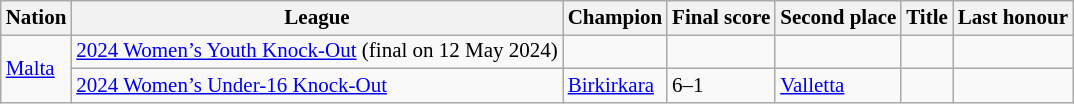<table class=wikitable style="font-size:14px">
<tr>
<th>Nation</th>
<th>League</th>
<th>Champion</th>
<th>Final score</th>
<th>Second place</th>
<th data-sort-type="number">Title</th>
<th>Last honour</th>
</tr>
<tr>
<td align=left rowspan=2> <a href='#'>Malta</a></td>
<td align=left><a href='#'>2024 Women’s Youth Knock-Out</a> (final on 12 May 2024)</td>
<td></td>
<td></td>
<td></td>
<td></td>
<td></td>
</tr>
<tr>
<td align=left><a href='#'>2024 Women’s Under-16 Knock-Out</a></td>
<td><a href='#'>Birkirkara</a></td>
<td>6–1</td>
<td><a href='#'>Valletta</a></td>
<td></td>
<td></td>
</tr>
</table>
